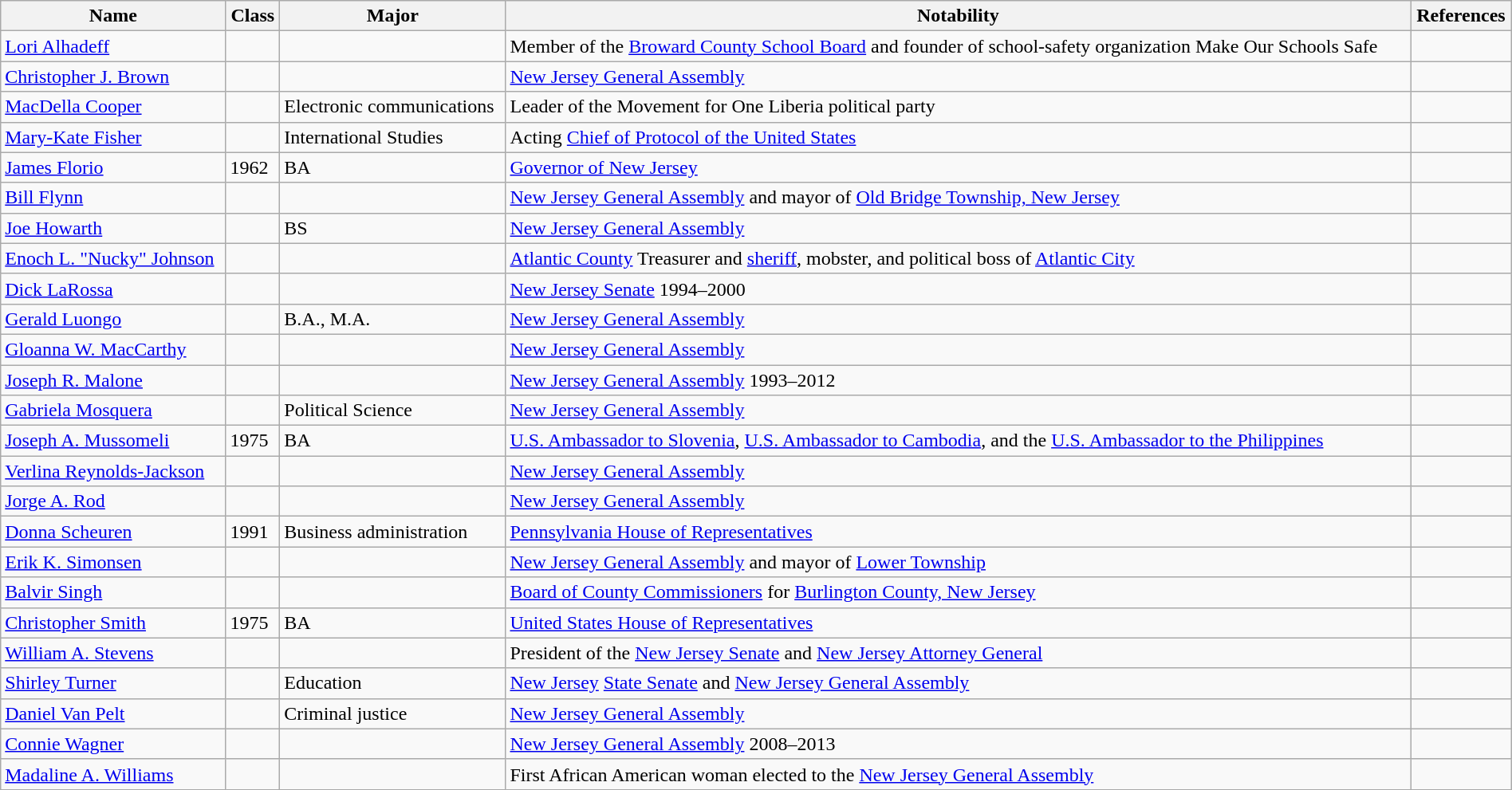<table class="wikitable sortable" style="width:100%;">
<tr>
<th>Name</th>
<th>Class</th>
<th>Major</th>
<th>Notability</th>
<th>References</th>
</tr>
<tr>
<td><a href='#'>Lori Alhadeff</a></td>
<td></td>
<td></td>
<td>Member of the <a href='#'>Broward County School Board</a> and founder of school-safety organization Make Our Schools Safe</td>
<td></td>
</tr>
<tr>
<td><a href='#'>Christopher J. Brown</a></td>
<td></td>
<td></td>
<td><a href='#'>New Jersey General Assembly</a></td>
<td></td>
</tr>
<tr>
<td><a href='#'>MacDella Cooper</a></td>
<td></td>
<td>Electronic communications</td>
<td>Leader of the Movement for One Liberia political party</td>
<td></td>
</tr>
<tr>
<td><a href='#'>Mary-Kate Fisher</a></td>
<td></td>
<td>International Studies</td>
<td>Acting <a href='#'>Chief of Protocol of the United States</a></td>
<td></td>
</tr>
<tr>
<td><a href='#'>James Florio</a></td>
<td>1962</td>
<td>BA</td>
<td><a href='#'>Governor of New Jersey</a></td>
<td></td>
</tr>
<tr>
<td><a href='#'>Bill Flynn</a></td>
<td></td>
<td></td>
<td><a href='#'>New Jersey General Assembly</a> and mayor of <a href='#'>Old Bridge Township, New Jersey</a></td>
<td></td>
</tr>
<tr>
<td><a href='#'>Joe Howarth</a></td>
<td></td>
<td>BS</td>
<td><a href='#'>New Jersey General Assembly</a></td>
<td></td>
</tr>
<tr>
<td><a href='#'>Enoch L. "Nucky" Johnson</a></td>
<td></td>
<td></td>
<td><a href='#'>Atlantic County</a> Treasurer and <a href='#'>sheriff</a>, mobster, and political boss of <a href='#'>Atlantic City</a></td>
<td></td>
</tr>
<tr>
<td><a href='#'>Dick LaRossa</a></td>
<td></td>
<td></td>
<td><a href='#'>New Jersey Senate</a> 1994–2000</td>
<td></td>
</tr>
<tr>
<td><a href='#'>Gerald Luongo</a></td>
<td></td>
<td>B.A., M.A.</td>
<td><a href='#'>New Jersey General Assembly</a></td>
<td></td>
</tr>
<tr>
<td><a href='#'>Gloanna W. MacCarthy</a></td>
<td></td>
<td></td>
<td><a href='#'>New Jersey General Assembly</a></td>
<td></td>
</tr>
<tr>
<td><a href='#'>Joseph R. Malone</a></td>
<td></td>
<td></td>
<td><a href='#'>New Jersey General Assembly</a> 1993–2012</td>
<td></td>
</tr>
<tr>
<td><a href='#'>Gabriela Mosquera</a></td>
<td></td>
<td>Political Science</td>
<td><a href='#'>New Jersey General Assembly</a></td>
<td></td>
</tr>
<tr>
<td><a href='#'>Joseph A. Mussomeli</a></td>
<td>1975</td>
<td>BA</td>
<td><a href='#'>U.S. Ambassador to Slovenia</a>, <a href='#'>U.S. Ambassador to Cambodia</a>, and the <a href='#'>U.S. Ambassador to the Philippines</a></td>
<td></td>
</tr>
<tr>
<td><a href='#'>Verlina Reynolds-Jackson</a></td>
<td></td>
<td></td>
<td><a href='#'>New Jersey General Assembly</a></td>
<td></td>
</tr>
<tr>
<td><a href='#'>Jorge A. Rod</a></td>
<td></td>
<td></td>
<td><a href='#'>New Jersey General Assembly</a></td>
<td></td>
</tr>
<tr>
<td><a href='#'>Donna Scheuren</a></td>
<td>1991</td>
<td>Business administration</td>
<td><a href='#'>Pennsylvania House of Representatives</a></td>
<td></td>
</tr>
<tr>
<td><a href='#'>Erik K. Simonsen</a></td>
<td></td>
<td></td>
<td><a href='#'>New Jersey General Assembly</a> and mayor of <a href='#'>Lower Township</a></td>
<td></td>
</tr>
<tr>
<td><a href='#'>Balvir Singh</a></td>
<td></td>
<td></td>
<td><a href='#'>Board of County Commissioners</a> for <a href='#'>Burlington County, New Jersey</a></td>
<td></td>
</tr>
<tr>
<td><a href='#'>Christopher Smith</a></td>
<td>1975</td>
<td>BA</td>
<td><a href='#'>United States House of Representatives</a></td>
<td></td>
</tr>
<tr>
<td><a href='#'>William A. Stevens</a></td>
<td></td>
<td></td>
<td>President of the <a href='#'>New Jersey Senate</a> and <a href='#'>New Jersey Attorney General</a></td>
<td></td>
</tr>
<tr>
<td><a href='#'>Shirley Turner</a></td>
<td></td>
<td>Education</td>
<td><a href='#'>New Jersey</a> <a href='#'>State Senate</a> and <a href='#'>New Jersey General Assembly</a></td>
<td></td>
</tr>
<tr>
<td><a href='#'>Daniel Van Pelt</a></td>
<td></td>
<td>Criminal justice</td>
<td><a href='#'>New Jersey General Assembly</a></td>
<td></td>
</tr>
<tr>
<td><a href='#'>Connie Wagner</a></td>
<td></td>
<td></td>
<td><a href='#'>New Jersey General Assembly</a> 2008–2013</td>
<td></td>
</tr>
<tr>
<td><a href='#'>Madaline A. Williams</a></td>
<td></td>
<td></td>
<td>First African American woman elected to the <a href='#'>New Jersey General Assembly</a></td>
<td></td>
</tr>
</table>
